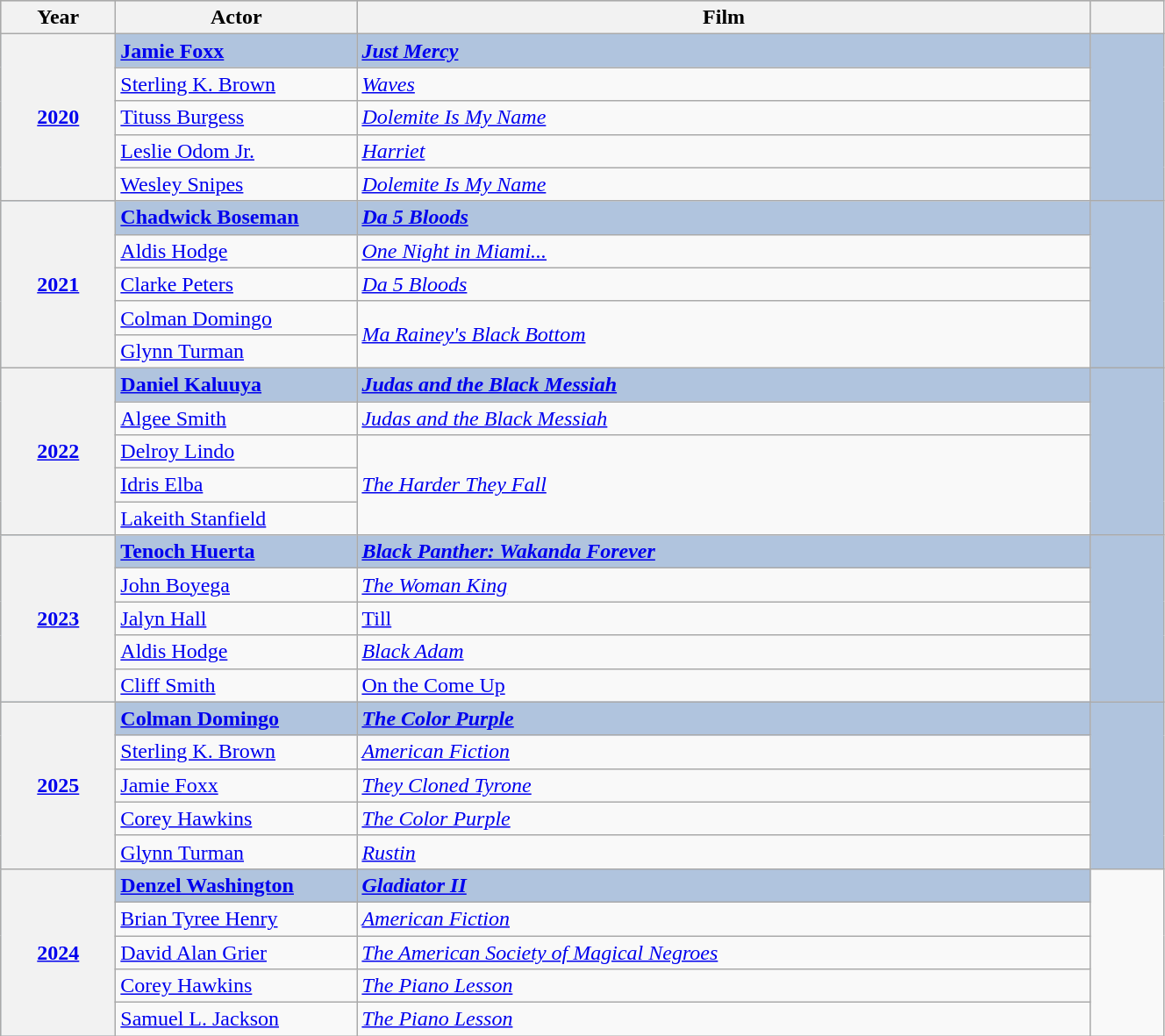<table class="wikitable" style="width:70%;">
<tr style="background:#bebebe;">
<th scope="col" style="width:5em;">Year</th>
<th scope="col" style="width:11em;">Actor</th>
<th scope="col">Film</th>
<th scope="col" style="width:3em;"></th>
</tr>
<tr style="background:#B0C4DE; font-weight:bold;">
<th scope="row" rowspan="5"><a href='#'>2020</a></th>
<td><a href='#'>Jamie Foxx</a></td>
<td><em><a href='#'>Just Mercy</a></em></td>
<td rowspan="5" style="text-align:center;"></td>
</tr>
<tr>
<td><a href='#'>Sterling K. Brown</a></td>
<td><em><a href='#'>Waves</a></em></td>
</tr>
<tr>
<td><a href='#'>Tituss Burgess</a></td>
<td><em><a href='#'>Dolemite Is My Name</a></em></td>
</tr>
<tr>
<td><a href='#'>Leslie Odom Jr.</a></td>
<td><em><a href='#'>Harriet</a></em></td>
</tr>
<tr>
<td><a href='#'>Wesley Snipes</a></td>
<td><em><a href='#'>Dolemite Is My Name</a></em></td>
</tr>
<tr style="background:#B0C4DE; font-weight:bold;">
<th scope="row" rowspan="5"><a href='#'>2021</a></th>
<td><a href='#'>Chadwick Boseman</a></td>
<td><em><a href='#'>Da 5 Bloods</a></em></td>
<td rowspan="5" style="text-align:center;"></td>
</tr>
<tr>
<td><a href='#'>Aldis Hodge</a></td>
<td><em><a href='#'>One Night in Miami...</a></em></td>
</tr>
<tr>
<td><a href='#'>Clarke Peters</a></td>
<td><em><a href='#'>Da 5 Bloods</a></em></td>
</tr>
<tr>
<td><a href='#'>Colman Domingo</a></td>
<td rowspan=2><em><a href='#'>Ma Rainey's Black Bottom</a></em></td>
</tr>
<tr>
<td><a href='#'>Glynn Turman</a></td>
</tr>
<tr style="background:#B0C4DE; font-weight:bold;">
<th scope="row" rowspan="5"><a href='#'>2022</a></th>
<td><a href='#'>Daniel Kaluuya</a></td>
<td><em><a href='#'>Judas and the Black Messiah</a></em></td>
<td rowspan="5" style="text-align:center;"></td>
</tr>
<tr>
<td><a href='#'>Algee Smith</a></td>
<td><em><a href='#'>Judas and the Black Messiah</a></em></td>
</tr>
<tr>
<td><a href='#'>Delroy Lindo</a></td>
<td rowspan=3><em><a href='#'>The Harder They Fall</a></em></td>
</tr>
<tr>
<td><a href='#'>Idris Elba</a></td>
</tr>
<tr>
<td><a href='#'>Lakeith Stanfield</a></td>
</tr>
<tr style="background:#B0C4DE; font-weight:bold;">
<th rowspan="5" scope="row"><a href='#'>2023</a></th>
<td><a href='#'>Tenoch Huerta</a></td>
<td><em><a href='#'>Black Panther: Wakanda Forever</a></em></td>
<td rowspan="5"></td>
</tr>
<tr>
<td><a href='#'>John Boyega</a></td>
<td><em><a href='#'>The Woman King</a></em></td>
</tr>
<tr>
<td><a href='#'>Jalyn Hall</a></td>
<td><em><a href='#'></em>Till<em></a></em></td>
</tr>
<tr>
<td><a href='#'>Aldis Hodge</a></td>
<td><a href='#'><em>Black Adam</em></a></td>
</tr>
<tr>
<td><a href='#'>Cliff Smith</a></td>
<td><em><a href='#'></em>On the Come Up<em></a></em></td>
</tr>
<tr style="background:#B0C4DE; font-weight:bold;">
<th rowspan="5" scope="row"><a href='#'>2025</a></th>
<td><a href='#'>Colman Domingo</a></td>
<td><em><a href='#'>The Color Purple</a></em></td>
<td rowspan="5"></td>
</tr>
<tr>
<td><a href='#'>Sterling K. Brown</a></td>
<td><em><a href='#'>American Fiction</a></em></td>
</tr>
<tr>
<td><a href='#'>Jamie Foxx</a></td>
<td><em><a href='#'>They Cloned Tyrone</a></em></td>
</tr>
<tr>
<td><a href='#'>Corey Hawkins</a></td>
<td><em><a href='#'>The Color Purple</a></em></td>
</tr>
<tr>
<td><a href='#'>Glynn Turman</a></td>
<td><em><a href='#'>Rustin</a></em></td>
</tr>
<tr style="background:#B0C4DE; font-weight:bold;">
<th rowspan="5" scope="row"><a href='#'>2024</a></th>
<td><a href='#'>Denzel Washington</a></td>
<td><em><a href='#'>Gladiator II</a></em></td>
</tr>
<tr>
<td><a href='#'>Brian Tyree Henry</a></td>
<td><em><a href='#'>American Fiction</a></em></td>
</tr>
<tr>
<td><a href='#'>David Alan Grier</a></td>
<td><em><a href='#'>The American Society of Magical Negroes</a></em></td>
</tr>
<tr>
<td><a href='#'>Corey Hawkins</a></td>
<td><em><a href='#'>The Piano Lesson</a></em></td>
</tr>
<tr>
<td><a href='#'>Samuel L. Jackson</a></td>
<td><em><a href='#'>The Piano Lesson</a></em></td>
</tr>
</table>
